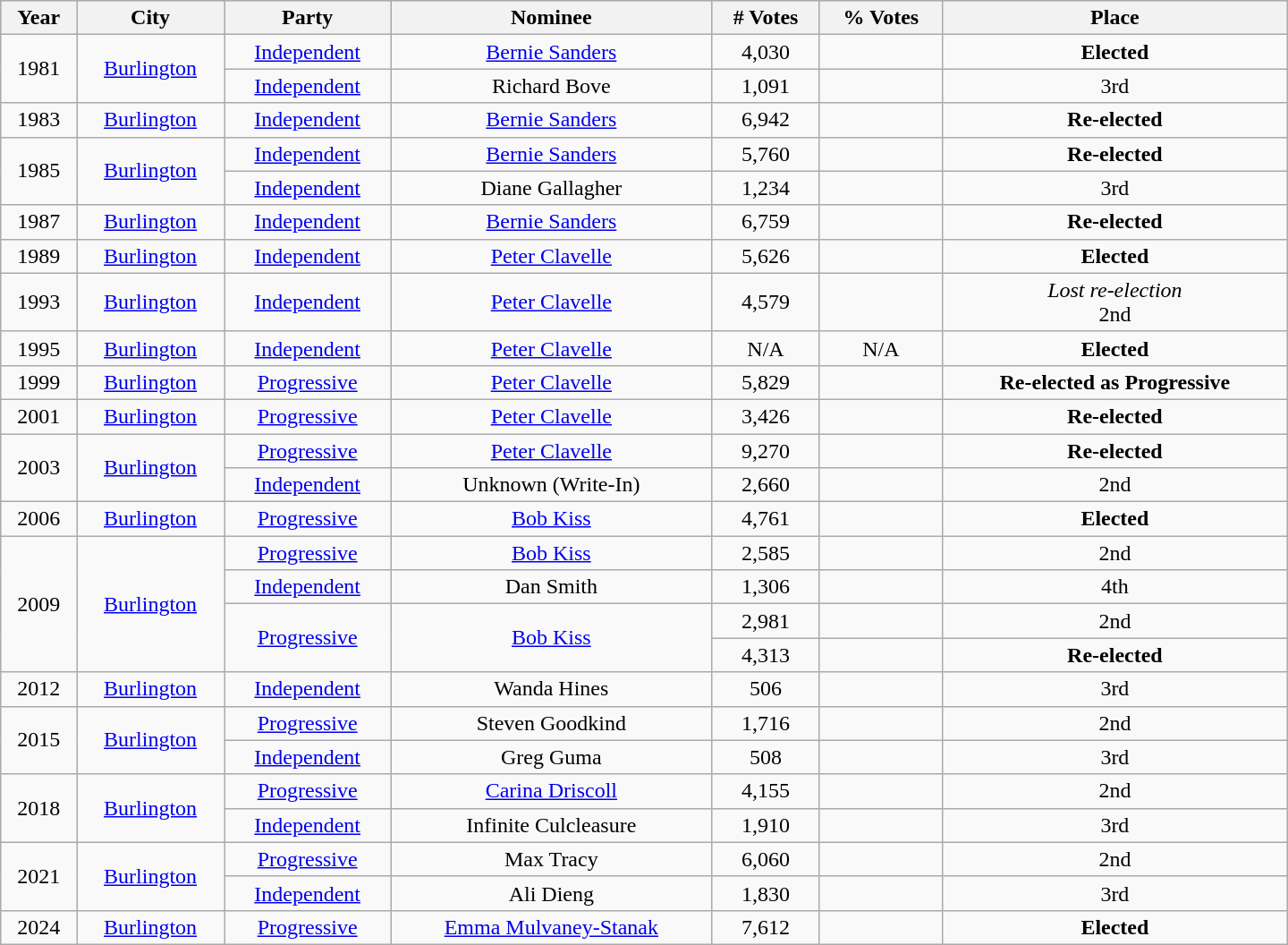<table class="wikitable sortable mw-collapsible" style="text-align:center; width:60em;">
<tr style="background:lightgrey;">
<th>Year</th>
<th>City</th>
<th>Party</th>
<th>Nominee</th>
<th># Votes</th>
<th>% Votes</th>
<th>Place</th>
</tr>
<tr>
<td rowspan=2>1981</td>
<td rowspan=2><a href='#'>Burlington</a></td>
<td><a href='#'>Independent</a></td>
<td><a href='#'>Bernie Sanders</a></td>
<td>4,030</td>
<td></td>
<td data-sort-value="1st"><strong>Elected</strong></td>
</tr>
<tr>
<td><a href='#'>Independent</a></td>
<td>Richard Bove</td>
<td>1,091</td>
<td></td>
<td>3rd</td>
</tr>
<tr>
<td>1983</td>
<td><a href='#'>Burlington</a></td>
<td><a href='#'>Independent</a></td>
<td><a href='#'>Bernie Sanders</a></td>
<td>6,942</td>
<td></td>
<td data-sort-value="1st"><strong>Re-elected</strong></td>
</tr>
<tr>
<td rowspan=2>1985</td>
<td rowspan=2><a href='#'>Burlington</a></td>
<td><a href='#'>Independent</a></td>
<td><a href='#'>Bernie Sanders</a></td>
<td>5,760</td>
<td></td>
<td data-sort-value="1st"><strong>Re-elected</strong></td>
</tr>
<tr>
<td><a href='#'>Independent</a></td>
<td>Diane Gallagher</td>
<td>1,234</td>
<td></td>
<td>3rd</td>
</tr>
<tr>
<td>1987</td>
<td><a href='#'>Burlington</a></td>
<td><a href='#'>Independent</a></td>
<td><a href='#'>Bernie Sanders</a></td>
<td>6,759</td>
<td></td>
<td data-sort-value="1st"><strong>Re-elected</strong></td>
</tr>
<tr>
<td>1989</td>
<td><a href='#'>Burlington</a></td>
<td><a href='#'>Independent</a></td>
<td><a href='#'>Peter Clavelle</a></td>
<td>5,626</td>
<td></td>
<td data-sort-value="1st"><strong>Elected</strong></td>
</tr>
<tr>
<td>1993</td>
<td><a href='#'>Burlington</a></td>
<td><a href='#'>Independent</a></td>
<td><a href='#'>Peter Clavelle</a></td>
<td>4,579</td>
<td></td>
<td data-sort-value="2nd"><em>Lost re-election</em><br>2nd</td>
</tr>
<tr>
<td>1995</td>
<td><a href='#'>Burlington</a></td>
<td><a href='#'>Independent</a></td>
<td><a href='#'>Peter Clavelle</a></td>
<td>N/A</td>
<td>N/A</td>
<td data-sort-value="1st"><strong>Elected</strong></td>
</tr>
<tr>
<td>1999</td>
<td><a href='#'>Burlington</a></td>
<td><a href='#'>Progressive</a></td>
<td><a href='#'>Peter Clavelle</a></td>
<td>5,829</td>
<td></td>
<td data-sort-value="1st"><strong>Re-elected as Progressive</strong></td>
</tr>
<tr>
<td>2001</td>
<td><a href='#'>Burlington</a></td>
<td><a href='#'>Progressive</a></td>
<td><a href='#'>Peter Clavelle</a></td>
<td>3,426</td>
<td></td>
<td data-sort-value="1st"><strong>Re-elected</strong></td>
</tr>
<tr>
<td rowspan=2>2003</td>
<td rowspan=2><a href='#'>Burlington</a></td>
<td><a href='#'>Progressive</a></td>
<td><a href='#'>Peter Clavelle</a></td>
<td>9,270</td>
<td></td>
<td data-sort-value="1st"><strong>Re-elected</strong></td>
</tr>
<tr>
<td><a href='#'>Independent</a></td>
<td>Unknown (Write-In)</td>
<td>2,660</td>
<td></td>
<td>2nd</td>
</tr>
<tr>
<td>2006</td>
<td><a href='#'>Burlington</a></td>
<td><a href='#'>Progressive</a></td>
<td><a href='#'>Bob Kiss</a></td>
<td>4,761</td>
<td></td>
<td data-sort-value="1st"><strong>Elected</strong></td>
</tr>
<tr>
<td rowspan=4>2009</td>
<td rowspan=4><a href='#'>Burlington</a></td>
<td><a href='#'>Progressive</a></td>
<td><a href='#'>Bob Kiss</a></td>
<td>2,585</td>
<td></td>
<td>2nd</td>
</tr>
<tr>
<td><a href='#'>Independent</a></td>
<td>Dan Smith</td>
<td>1,306</td>
<td></td>
<td>4th</td>
</tr>
<tr>
<td rowspan=2><a href='#'>Progressive</a></td>
<td rowspan=2><a href='#'>Bob Kiss</a></td>
<td>2,981</td>
<td></td>
<td>2nd</td>
</tr>
<tr>
<td>4,313</td>
<td></td>
<td data-sort-value="1st"><strong>Re-elected</strong></td>
</tr>
<tr>
<td>2012</td>
<td><a href='#'>Burlington</a></td>
<td><a href='#'>Independent</a></td>
<td>Wanda Hines</td>
<td>506</td>
<td></td>
<td>3rd</td>
</tr>
<tr>
<td rowspan=2>2015</td>
<td rowspan=2><a href='#'>Burlington</a></td>
<td><a href='#'>Progressive</a></td>
<td>Steven Goodkind</td>
<td>1,716</td>
<td></td>
<td>2nd</td>
</tr>
<tr>
<td><a href='#'>Independent</a></td>
<td>Greg Guma</td>
<td>508</td>
<td></td>
<td>3rd</td>
</tr>
<tr>
<td rowspan="2">2018</td>
<td rowspan="2"><a href='#'>Burlington</a></td>
<td><a href='#'>Progressive</a></td>
<td><a href='#'>Carina Driscoll</a></td>
<td>4,155</td>
<td></td>
<td>2nd</td>
</tr>
<tr>
<td><a href='#'>Independent</a></td>
<td>Infinite Culcleasure</td>
<td>1,910</td>
<td></td>
<td>3rd</td>
</tr>
<tr>
<td rowspan="2">2021</td>
<td rowspan="2"><a href='#'>Burlington</a></td>
<td><a href='#'>Progressive</a></td>
<td>Max Tracy</td>
<td>6,060</td>
<td></td>
<td>2nd</td>
</tr>
<tr>
<td><a href='#'>Independent</a></td>
<td>Ali Dieng</td>
<td>1,830</td>
<td></td>
<td>3rd</td>
</tr>
<tr>
<td>2024</td>
<td><a href='#'>Burlington</a></td>
<td><a href='#'>Progressive</a></td>
<td><a href='#'>Emma Mulvaney-Stanak</a></td>
<td>7,612</td>
<td></td>
<td data-sort-value="1st"><strong>Elected</strong></td>
</tr>
</table>
